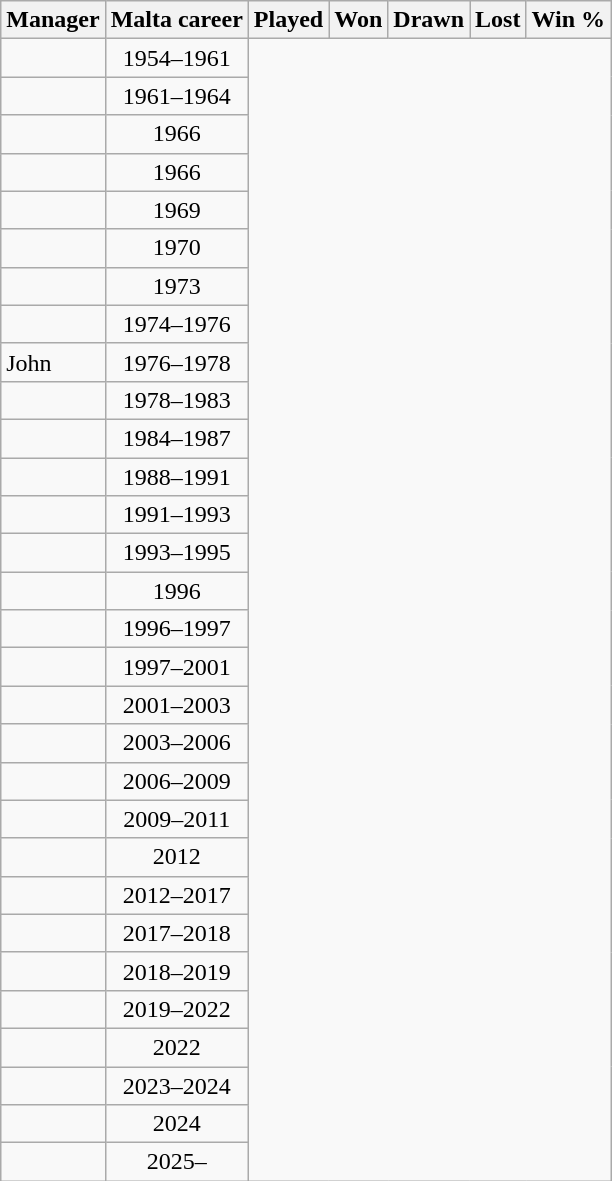<table class="wikitable sortable" style="text-align: center;">
<tr>
<th>Manager</th>
<th>Malta career</th>
<th>Played</th>
<th>Won</th>
<th>Drawn</th>
<th>Lost</th>
<th>Win %</th>
</tr>
<tr>
<td align="left"> </td>
<td>1954–1961<br></td>
</tr>
<tr>
<td align="left"> </td>
<td>1961–1964<br></td>
</tr>
<tr>
<td align="left"> </td>
<td>1966<br></td>
</tr>
<tr>
<td align="left"> </td>
<td>1966<br></td>
</tr>
<tr>
<td align="left"> </td>
<td>1969<br></td>
</tr>
<tr>
<td align="left"> </td>
<td>1970<br></td>
</tr>
<tr>
<td align="left"> </td>
<td>1973<br></td>
</tr>
<tr>
<td align="left"> </td>
<td>1974–1976<br></td>
</tr>
<tr>
<td align="left"> John</td>
<td>1976–1978<br></td>
</tr>
<tr>
<td align="left"> </td>
<td>1978–1983<br></td>
</tr>
<tr>
<td align="left"> </td>
<td>1984–1987<br></td>
</tr>
<tr>
<td align="left"> </td>
<td>1988–1991<br></td>
</tr>
<tr>
<td align="left"> </td>
<td>1991–1993<br></td>
</tr>
<tr>
<td align="left"> </td>
<td>1993–1995<br></td>
</tr>
<tr>
<td align="left"> </td>
<td>1996<br></td>
</tr>
<tr>
<td align="left"> </td>
<td>1996–1997<br></td>
</tr>
<tr>
<td align="left"> </td>
<td>1997–2001<br></td>
</tr>
<tr>
<td align="left"> </td>
<td>2001–2003<br></td>
</tr>
<tr>
<td align="left"> </td>
<td>2003–2006<br></td>
</tr>
<tr>
<td align="left"> </td>
<td>2006–2009<br></td>
</tr>
<tr>
<td align="left"> </td>
<td>2009–2011<br></td>
</tr>
<tr>
<td align="left"> </td>
<td>2012<br></td>
</tr>
<tr>
<td align="left"> </td>
<td>2012–2017<br></td>
</tr>
<tr>
<td align="left"> </td>
<td>2017–2018<br></td>
</tr>
<tr>
<td align="left"> </td>
<td>2018–2019<br></td>
</tr>
<tr>
<td align="left"> </td>
<td>2019–2022<br></td>
</tr>
<tr>
<td align="left"> </td>
<td>2022<br></td>
</tr>
<tr>
<td align="left"> </td>
<td>2023–2024<br></td>
</tr>
<tr>
<td align="left"> </td>
<td>2024<br></td>
</tr>
<tr>
<td align="left"> </td>
<td>2025–<br></td>
</tr>
</table>
